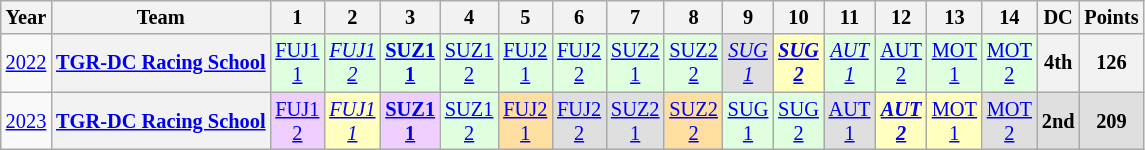<table class="wikitable" style="text-align:center; font-size:85%">
<tr>
<th>Year</th>
<th>Team</th>
<th>1</th>
<th>2</th>
<th>3</th>
<th>4</th>
<th>5</th>
<th>6</th>
<th>7</th>
<th>8</th>
<th>9</th>
<th>10</th>
<th>11</th>
<th>12</th>
<th>13</th>
<th>14</th>
<th>DC</th>
<th>Points</th>
</tr>
<tr>
<td><a href='#'>2022</a></td>
<th nowrap><a href='#'>TGR-DC Racing School</a></th>
<td style="background:#dfffdf"><a href='#'>FUJ1<br>1</a><br></td>
<td style="background:#dfffdf"><em><a href='#'>FUJ1<br>2</a></em><br></td>
<td style="background:#dfffdf"><strong><a href='#'>SUZ1<br>1</a></strong><br></td>
<td style="background:#dfffdf"><a href='#'>SUZ1<br>2</a><br></td>
<td style="background:#dfffdf"><a href='#'>FUJ2<br>1</a> <br></td>
<td style="background:#dfffdf"><a href='#'>FUJ2<br>2</a> <br></td>
<td style="background:#dfffdf"><a href='#'>SUZ2<br>1</a><br></td>
<td style="background:#dfffdf"><a href='#'>SUZ2<br>2</a><br></td>
<td style="background:#dfdfdf"><em><a href='#'>SUG<br>1</a></em><br></td>
<td style="background:#ffffbf"><strong><em><a href='#'>SUG<br>2</a></em></strong><br></td>
<td style="background:#dfffdf"><em><a href='#'>AUT<br>1</a></em><br></td>
<td style="background:#dfffdf"><a href='#'>AUT<br>2</a><br></td>
<td style="background:#dfffdf"><a href='#'>MOT<br>1</a><br></td>
<td style="background:#dfffdf"><a href='#'>MOT<br>2</a><br></td>
<th>4th</th>
<th>126</th>
</tr>
<tr>
<td><a href='#'>2023</a></td>
<th nowrap><a href='#'>TGR-DC Racing School</a></th>
<td style="background:#efcfff"><a href='#'>FUJ1<br>2</a><br></td>
<td style="background:#ffffbf"><em><a href='#'>FUJ1<br>1</a></em><br></td>
<td style="background:#efcfff"><strong><a href='#'>SUZ1<br>1</a></strong><br></td>
<td style="background:#dfffdf"><a href='#'>SUZ1<br>2</a><br></td>
<td style="background:#ffdf9f"><a href='#'>FUJ2<br>1</a> <br></td>
<td style="background:#dfdfdf"><a href='#'>FUJ2<br>2</a> <br></td>
<td style="background:#dfdfdf"><a href='#'>SUZ2<br>1</a><br></td>
<td style="background:#ffdf9f"><a href='#'>SUZ2<br>2</a><br></td>
<td style="background:#dfffdf"><a href='#'>SUG<br>1</a><br></td>
<td style="background:#dfffdf"><a href='#'>SUG<br>2</a><br></td>
<td style="background:#dfdfdf"><a href='#'>AUT<br>1</a><br></td>
<td style="background:#ffffbf"><strong><em><a href='#'>AUT<br>2</a></em></strong><br></td>
<td style="background:#ffffbf"><a href='#'>MOT<br>1</a><br></td>
<td style="background:#dfdfdf"><a href='#'>MOT<br>2</a><br></td>
<th style="background:#dfdfdf">2nd</th>
<th style="background:#dfdfdf">209</th>
</tr>
</table>
